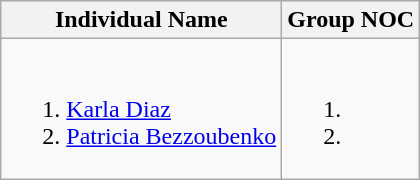<table class="wikitable">
<tr>
<th>Individual Name</th>
<th>Group NOC</th>
</tr>
<tr>
<td><br><ol><li> <a href='#'>Karla Diaz</a></li><li> <a href='#'>Patricia Bezzoubenko</a></li></ol></td>
<td><br><ol><li></li><li></li></ol></td>
</tr>
</table>
